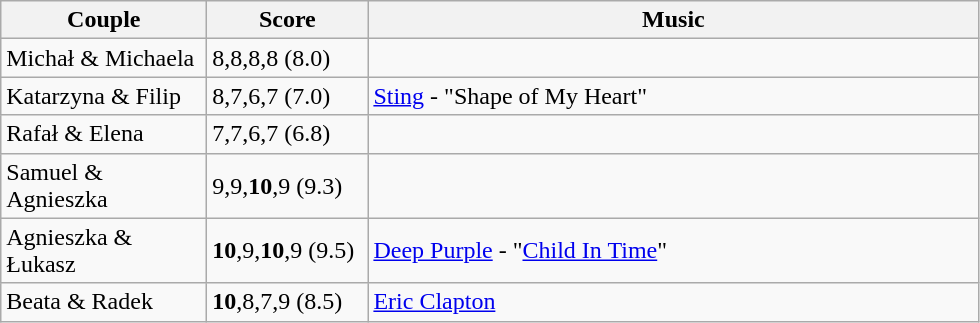<table class="wikitable">
<tr>
<th style="width:130px;">Couple</th>
<th style="width:100px;">Score</th>
<th style="width:400px;">Music</th>
</tr>
<tr>
<td rowspan="1">Michał & Michaela</td>
<td>8,8,8,8 (8.0)</td>
<td></td>
</tr>
<tr>
<td rowspan="1">Katarzyna & Filip</td>
<td>8,7,6,7 (7.0)</td>
<td><a href='#'>Sting</a> - "Shape of My Heart"</td>
</tr>
<tr>
<td rowspan="1">Rafał & Elena</td>
<td>7,7,6,7 (6.8)</td>
<td></td>
</tr>
<tr>
<td rowspan="1">Samuel & Agnieszka</td>
<td>9,9,<strong>10</strong>,9 (9.3)</td>
<td></td>
</tr>
<tr>
<td rowspan="1">Agnieszka & Łukasz</td>
<td><strong>10</strong>,9,<strong>10</strong>,9 (9.5)</td>
<td><a href='#'>Deep Purple</a> - "<a href='#'>Child In Time</a>"</td>
</tr>
<tr>
<td rowspan="1">Beata & Radek</td>
<td><strong>10</strong>,8,7,9 (8.5)</td>
<td><a href='#'>Eric Clapton</a></td>
</tr>
</table>
